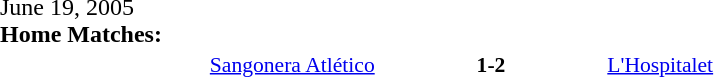<table width=100% cellspacing=1>
<tr>
<th width=20%></th>
<th width=12%></th>
<th width=20%></th>
<th></th>
</tr>
<tr>
<td>June 19, 2005<br><strong>Home Matches:</strong></td>
</tr>
<tr style=font-size:90%>
<td align=right><a href='#'>Sangonera Atlético</a></td>
<td align=center><strong>1-2</strong></td>
<td><a href='#'>L'Hospitalet</a></td>
</tr>
</table>
